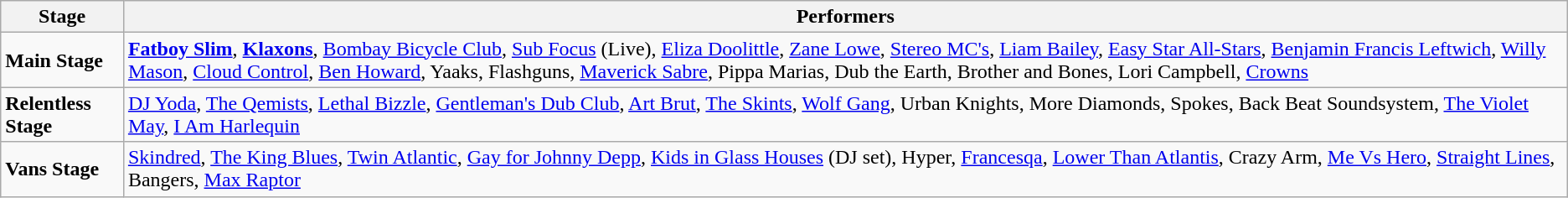<table class="wikitable">
<tr>
<th><strong>Stage</strong></th>
<th><strong>Performers</strong></th>
</tr>
<tr>
<td><strong>Main Stage</strong></td>
<td><strong><a href='#'>Fatboy Slim</a></strong>, <strong><a href='#'>Klaxons</a></strong>, <a href='#'>Bombay Bicycle Club</a>, <a href='#'>Sub Focus</a> (Live), <a href='#'>Eliza Doolittle</a>, <a href='#'>Zane Lowe</a>, <a href='#'>Stereo MC's</a>, <a href='#'>Liam Bailey</a>, <a href='#'>Easy Star All-Stars</a>, <a href='#'>Benjamin Francis Leftwich</a>, <a href='#'>Willy Mason</a>, <a href='#'>Cloud Control</a>, <a href='#'>Ben Howard</a>, Yaaks, Flashguns, <a href='#'>Maverick Sabre</a>, Pippa Marias, Dub the Earth, Brother and Bones, Lori Campbell, <a href='#'>Crowns</a></td>
</tr>
<tr>
<td><strong>Relentless Stage</strong></td>
<td><a href='#'>DJ Yoda</a>, <a href='#'>The Qemists</a>, <a href='#'>Lethal Bizzle</a>, <a href='#'>Gentleman's Dub Club</a>, <a href='#'>Art Brut</a>, <a href='#'>The Skints</a>, <a href='#'>Wolf Gang</a>, Urban Knights, More Diamonds, Spokes, Back Beat Soundsystem, <a href='#'>The Violet May</a>, <a href='#'>I Am Harlequin</a></td>
</tr>
<tr>
<td><strong>Vans Stage</strong></td>
<td><a href='#'>Skindred</a>, <a href='#'>The King Blues</a>, <a href='#'>Twin Atlantic</a>, <a href='#'>Gay for Johnny Depp</a>, <a href='#'>Kids in Glass Houses</a> (DJ set), Hyper, <a href='#'>Francesqa</a>, <a href='#'>Lower Than Atlantis</a>, Crazy Arm, <a href='#'>Me Vs Hero</a>, <a href='#'>Straight Lines</a>, Bangers, <a href='#'>Max Raptor</a></td>
</tr>
</table>
